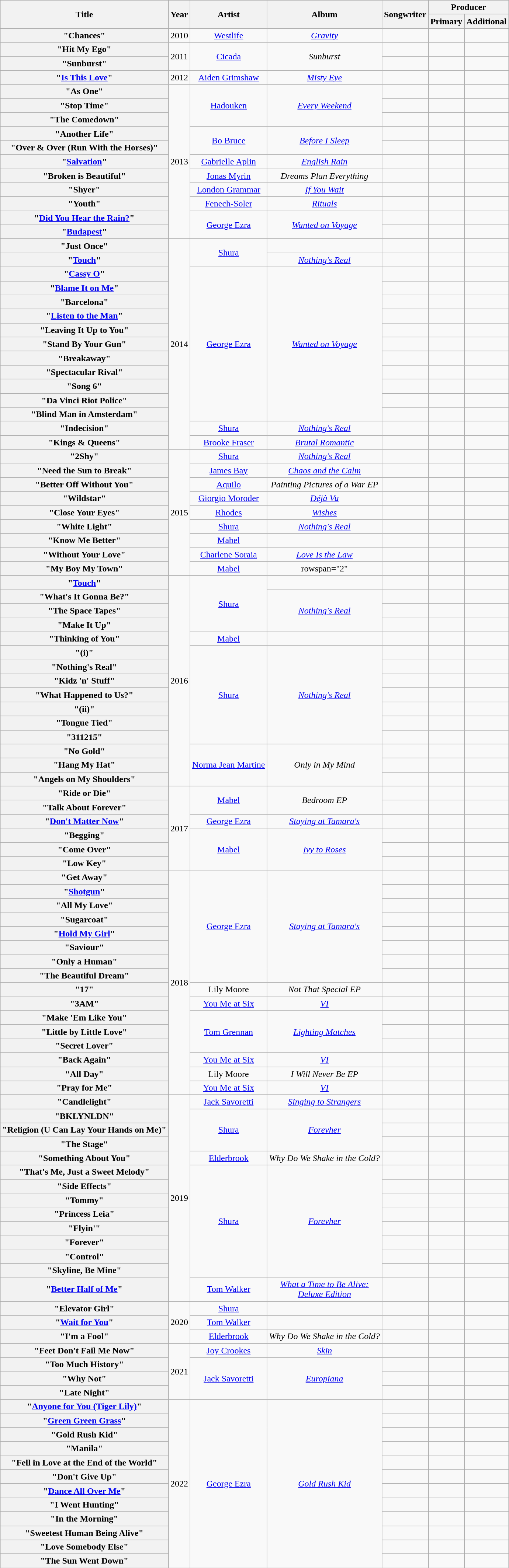<table class="wikitable plainrowheaders" style="text-align:center;">
<tr>
<th scope="col" rowspan="2">Title</th>
<th scope="col" rowspan="2">Year</th>
<th scope="col" rowspan="2">Artist</th>
<th scope="col" rowspan="2">Album</th>
<th scope="col" rowspan="2">Songwriter</th>
<th scope="col" colspan="2">Producer</th>
</tr>
<tr>
<th scope="col">Primary</th>
<th scope="col">Additional</th>
</tr>
<tr>
<th scope="row">"Chances"</th>
<td>2010</td>
<td><a href='#'>Westlife</a></td>
<td><em><a href='#'>Gravity</a></em></td>
<td></td>
<td></td>
<td></td>
</tr>
<tr>
<th scope="row">"Hit My Ego"<br></th>
<td rowspan="2">2011</td>
<td rowspan="2"><a href='#'>Cicada</a></td>
<td rowspan="2"><em>Sunburst</em></td>
<td></td>
<td></td>
<td></td>
</tr>
<tr>
<th scope="row">"Sunburst"<br></th>
<td></td>
<td></td>
<td></td>
</tr>
<tr>
<th scope="row">"<a href='#'>Is This Love</a>"</th>
<td>2012</td>
<td><a href='#'>Aiden Grimshaw</a></td>
<td><em><a href='#'>Misty Eye</a></em></td>
<td></td>
<td></td>
<td></td>
</tr>
<tr>
<th scope="row">"As One"</th>
<td rowspan="11">2013</td>
<td rowspan="3"><a href='#'>Hadouken</a></td>
<td rowspan="3"><em><a href='#'>Every Weekend</a></em></td>
<td></td>
<td></td>
<td></td>
</tr>
<tr>
<th scope="row">"Stop Time"</th>
<td></td>
<td></td>
<td></td>
</tr>
<tr>
<th scope="row">"The Comedown"</th>
<td></td>
<td></td>
<td></td>
</tr>
<tr>
<th scope="row">"Another Life"</th>
<td rowspan="2"><a href='#'>Bo Bruce</a></td>
<td rowspan="2"><em><a href='#'>Before I Sleep</a></em></td>
<td></td>
<td></td>
<td></td>
</tr>
<tr>
<th scope="row">"Over & Over (Run With the Horses)"</th>
<td></td>
<td></td>
<td></td>
</tr>
<tr>
<th scope="row">"<a href='#'>Salvation</a>"</th>
<td><a href='#'>Gabrielle Aplin</a></td>
<td><em><a href='#'>English Rain</a></em></td>
<td></td>
<td></td>
<td></td>
</tr>
<tr>
<th scope="row">"Broken is Beautiful"</th>
<td><a href='#'>Jonas Myrin</a></td>
<td><em>Dreams Plan Everything</em></td>
<td></td>
<td></td>
<td></td>
</tr>
<tr>
<th scope="row">"Shyer"</th>
<td><a href='#'>London Grammar</a></td>
<td><em><a href='#'>If You Wait</a></em></td>
<td></td>
<td></td>
<td></td>
</tr>
<tr>
<th scope="row">"Youth"</th>
<td><a href='#'>Fenech-Soler</a></td>
<td><em><a href='#'>Rituals</a></em></td>
<td></td>
<td></td>
<td></td>
</tr>
<tr>
<th scope="row">"<a href='#'>Did You Hear the Rain?</a>"</th>
<td rowspan="2"><a href='#'>George Ezra</a></td>
<td rowspan="2"><em><a href='#'>Wanted on Voyage</a></em></td>
<td></td>
<td></td>
<td></td>
</tr>
<tr>
<th scope="row">"<a href='#'>Budapest</a>"</th>
<td></td>
<td></td>
<td></td>
</tr>
<tr>
<th scope="row">"Just Once"</th>
<td rowspan="15">2014</td>
<td rowspan="2"><a href='#'>Shura</a></td>
<td></td>
<td></td>
<td></td>
<td></td>
</tr>
<tr>
<th scope="row">"<a href='#'>Touch</a>"</th>
<td><em><a href='#'>Nothing's Real</a></em></td>
<td></td>
<td></td>
<td></td>
</tr>
<tr>
<th scope="row">"<a href='#'>Cassy O</a>"</th>
<td rowspan="11"><a href='#'>George Ezra</a></td>
<td rowspan="11"><em><a href='#'>Wanted on Voyage</a></em></td>
<td></td>
<td></td>
<td></td>
</tr>
<tr>
<th scope="row">"<a href='#'>Blame It on Me</a>"</th>
<td></td>
<td></td>
<td></td>
</tr>
<tr>
<th scope="row">"Barcelona"</th>
<td></td>
<td></td>
<td></td>
</tr>
<tr>
<th scope="row">"<a href='#'>Listen to the Man</a>"</th>
<td></td>
<td></td>
<td></td>
</tr>
<tr>
<th scope="row">"Leaving It Up to You"</th>
<td></td>
<td></td>
<td></td>
</tr>
<tr>
<th scope="row">"Stand By Your Gun"</th>
<td></td>
<td></td>
<td></td>
</tr>
<tr>
<th scope="row">"Breakaway"</th>
<td></td>
<td></td>
<td></td>
</tr>
<tr>
<th scope="row">"Spectacular Rival"</th>
<td></td>
<td></td>
<td></td>
</tr>
<tr>
<th scope="row">"Song 6"</th>
<td></td>
<td></td>
<td></td>
</tr>
<tr>
<th scope="row">"Da Vinci Riot Police"</th>
<td></td>
<td></td>
<td></td>
</tr>
<tr>
<th scope="row">"Blind Man in Amsterdam"</th>
<td></td>
<td></td>
<td></td>
</tr>
<tr>
<th scope="row">"Indecision"</th>
<td><a href='#'>Shura</a></td>
<td><em><a href='#'>Nothing's Real</a></em></td>
<td></td>
<td></td>
<td></td>
</tr>
<tr>
<th scope="row">"Kings & Queens"</th>
<td><a href='#'>Brooke Fraser</a></td>
<td><em><a href='#'>Brutal Romantic</a></em></td>
<td></td>
<td></td>
<td></td>
</tr>
<tr>
<th scope="row">"2Shy"</th>
<td rowspan="9">2015</td>
<td><a href='#'>Shura</a></td>
<td><em><a href='#'>Nothing's Real</a></em></td>
<td></td>
<td></td>
<td></td>
</tr>
<tr>
<th scope="row">"Need the Sun to Break"</th>
<td><a href='#'>James Bay</a></td>
<td><em><a href='#'>Chaos and the Calm</a></em></td>
<td></td>
<td></td>
<td></td>
</tr>
<tr>
<th scope="row">"Better Off Without You"</th>
<td><a href='#'>Aquilo</a></td>
<td><em>Painting Pictures of a War EP</em></td>
<td></td>
<td></td>
<td></td>
</tr>
<tr>
<th scope="row">"Wildstar"<br></th>
<td><a href='#'>Giorgio Moroder</a></td>
<td><em><a href='#'>Déjà Vu</a></em></td>
<td></td>
<td></td>
<td></td>
</tr>
<tr>
<th scope="row">"Close Your Eyes"</th>
<td><a href='#'>Rhodes</a></td>
<td><em><a href='#'>Wishes</a></em></td>
<td></td>
<td></td>
<td></td>
</tr>
<tr>
<th scope="row">"White Light"</th>
<td><a href='#'>Shura</a></td>
<td><em><a href='#'>Nothing's Real</a></em></td>
<td></td>
<td></td>
<td></td>
</tr>
<tr>
<th scope="row">"Know Me Better"</th>
<td><a href='#'>Mabel</a></td>
<td></td>
<td></td>
<td></td>
<td></td>
</tr>
<tr>
<th scope="row">"Without Your Love"</th>
<td><a href='#'>Charlene Soraia</a></td>
<td><em><a href='#'>Love Is the Law</a></em></td>
<td></td>
<td></td>
<td></td>
</tr>
<tr>
<th scope="row">"My Boy My Town"</th>
<td><a href='#'>Mabel</a></td>
<td>rowspan="2" </td>
<td></td>
<td></td>
<td></td>
</tr>
<tr>
<th scope="row">"<a href='#'>Touch</a>"<br></th>
<td rowspan="15">2016</td>
<td rowspan="4"><a href='#'>Shura</a></td>
<td></td>
<td></td>
<td></td>
</tr>
<tr>
<th scope="row">"What's It Gonna Be?"</th>
<td rowspan="3"><em><a href='#'>Nothing's Real</a></em></td>
<td></td>
<td></td>
<td></td>
</tr>
<tr>
<th scope="row">"The Space Tapes"</th>
<td></td>
<td></td>
<td></td>
</tr>
<tr>
<th scope="row">"Make It Up"</th>
<td></td>
<td></td>
<td></td>
</tr>
<tr>
<th scope="row">"Thinking of You"</th>
<td><a href='#'>Mabel</a></td>
<td></td>
<td></td>
<td></td>
<td></td>
</tr>
<tr>
<th scope="row">"(i)"</th>
<td rowspan="7"><a href='#'>Shura</a></td>
<td rowspan="7"><em><a href='#'>Nothing's Real</a></em></td>
<td></td>
<td></td>
<td></td>
</tr>
<tr>
<th scope="row">"Nothing's Real"</th>
<td></td>
<td></td>
<td></td>
</tr>
<tr>
<th scope="row">"Kidz 'n' Stuff"</th>
<td></td>
<td></td>
<td></td>
</tr>
<tr>
<th scope="row">"What Happened to Us?"</th>
<td></td>
<td></td>
<td></td>
</tr>
<tr>
<th scope="row">"(ii)"</th>
<td></td>
<td></td>
<td></td>
</tr>
<tr>
<th scope="row">"Tongue Tied"</th>
<td></td>
<td></td>
<td></td>
</tr>
<tr>
<th scope="row">"311215"</th>
<td></td>
<td></td>
<td></td>
</tr>
<tr>
<th scope="row">"No Gold"</th>
<td rowspan="3"><a href='#'>Norma Jean Martine</a></td>
<td rowspan="3"><em>Only in My Mind</em></td>
<td></td>
<td></td>
<td></td>
</tr>
<tr>
<th scope="row">"Hang My Hat"</th>
<td></td>
<td></td>
<td></td>
</tr>
<tr>
<th scope="row">"Angels on My Shoulders"</th>
<td></td>
<td></td>
<td></td>
</tr>
<tr>
<th scope="row">"Ride or Die"</th>
<td rowspan="6">2017</td>
<td rowspan="2"><a href='#'>Mabel</a></td>
<td rowspan="2"><em>Bedroom EP</em></td>
<td></td>
<td></td>
<td></td>
</tr>
<tr>
<th scope="row">"Talk About Forever"</th>
<td></td>
<td></td>
<td></td>
</tr>
<tr>
<th scope="row">"<a href='#'>Don't Matter Now</a>"</th>
<td><a href='#'>George Ezra</a></td>
<td><em><a href='#'>Staying at Tamara's</a></em></td>
<td></td>
<td></td>
<td></td>
</tr>
<tr>
<th scope="row">"Begging"</th>
<td rowspan="3"><a href='#'>Mabel</a></td>
<td rowspan="3"><em><a href='#'>Ivy to Roses</a></em></td>
<td></td>
<td></td>
<td></td>
</tr>
<tr>
<th scope="row">"Come Over"</th>
<td></td>
<td></td>
<td></td>
</tr>
<tr>
<th scope="row">"Low Key"</th>
<td></td>
<td></td>
<td></td>
</tr>
<tr>
<th scope="row">"Get Away"</th>
<td rowspan="16">2018</td>
<td rowspan="8"><a href='#'>George Ezra</a></td>
<td rowspan="8"><em><a href='#'>Staying at Tamara's</a></em></td>
<td></td>
<td></td>
<td></td>
</tr>
<tr>
<th scope="row">"<a href='#'>Shotgun</a>"</th>
<td></td>
<td></td>
<td></td>
</tr>
<tr>
<th scope="row">"All My Love"</th>
<td></td>
<td></td>
<td></td>
</tr>
<tr>
<th scope="row">"Sugarcoat"</th>
<td></td>
<td></td>
<td></td>
</tr>
<tr>
<th scope="row">"<a href='#'>Hold My Girl</a>"</th>
<td></td>
<td></td>
<td></td>
</tr>
<tr>
<th scope="row">"Saviour"<br></th>
<td></td>
<td></td>
<td></td>
</tr>
<tr>
<th scope="row">"Only a Human"</th>
<td></td>
<td></td>
<td></td>
</tr>
<tr>
<th scope="row">"The Beautiful Dream"</th>
<td></td>
<td></td>
<td></td>
</tr>
<tr>
<th scope="row">"17"</th>
<td>Lily Moore</td>
<td><em>Not That Special EP</em></td>
<td></td>
<td></td>
<td></td>
</tr>
<tr>
<th scope="row">"3AM"</th>
<td><a href='#'>You Me at Six</a></td>
<td><em><a href='#'>VI</a></em></td>
<td></td>
<td></td>
<td></td>
</tr>
<tr>
<th scope="row">"Make 'Em Like You"</th>
<td rowspan="3"><a href='#'>Tom Grennan</a></td>
<td rowspan="3"><em><a href='#'>Lighting Matches</a></em></td>
<td></td>
<td></td>
<td></td>
</tr>
<tr>
<th scope="row">"Little by Little Love"</th>
<td></td>
<td></td>
<td></td>
</tr>
<tr>
<th scope="row">"Secret Lover"</th>
<td></td>
<td></td>
<td></td>
</tr>
<tr>
<th scope="row">"Back Again"</th>
<td><a href='#'>You Me at Six</a></td>
<td><em><a href='#'>VI</a></em></td>
<td></td>
<td></td>
<td></td>
</tr>
<tr>
<th scope="row">"All Day"</th>
<td>Lily Moore</td>
<td><em>I Will Never Be EP</em></td>
<td></td>
<td></td>
<td></td>
</tr>
<tr>
<th scope="row">"Pray for Me"</th>
<td><a href='#'>You Me at Six</a></td>
<td><em><a href='#'>VI</a></em></td>
<td></td>
<td></td>
<td></td>
</tr>
<tr>
<th scope="row">"Candlelight"</th>
<td rowspan="14">2019</td>
<td><a href='#'>Jack Savoretti</a></td>
<td><em><a href='#'>Singing to Strangers</a></em></td>
<td></td>
<td></td>
<td></td>
</tr>
<tr>
<th scope="row">"BKLYNLDN"</th>
<td rowspan="3"><a href='#'>Shura</a></td>
<td rowspan="3"><em><a href='#'>Forevher</a></em></td>
<td></td>
<td></td>
<td></td>
</tr>
<tr>
<th scope="row">"Religion (U Can Lay Your Hands on Me)"</th>
<td></td>
<td></td>
<td></td>
</tr>
<tr>
<th scope="row">"The Stage"</th>
<td></td>
<td></td>
<td></td>
</tr>
<tr>
<th scope="row">"Something About You"<br></th>
<td><a href='#'>Elderbrook</a></td>
<td><em>Why Do We Shake in the Cold?</em></td>
<td></td>
<td></td>
<td></td>
</tr>
<tr>
<th scope="row">"That's Me, Just a Sweet Melody"</th>
<td rowspan="8"><a href='#'>Shura</a></td>
<td rowspan="8"><em><a href='#'>Forevher</a></em></td>
<td></td>
<td></td>
<td></td>
</tr>
<tr>
<th scope="row">"Side Effects"</th>
<td></td>
<td></td>
<td></td>
</tr>
<tr>
<th scope="row">"Tommy"</th>
<td></td>
<td></td>
<td></td>
</tr>
<tr>
<th scope="row">"Princess Leia"</th>
<td></td>
<td></td>
<td></td>
</tr>
<tr>
<th scope="row">"Flyin'"</th>
<td></td>
<td></td>
<td></td>
</tr>
<tr>
<th scope="row">"Forever"</th>
<td></td>
<td></td>
<td></td>
</tr>
<tr>
<th scope="row">"Control"</th>
<td></td>
<td></td>
<td></td>
</tr>
<tr>
<th scope="row">"Skyline, Be Mine"</th>
<td></td>
<td></td>
<td></td>
</tr>
<tr>
<th scope="row">"<a href='#'>Better Half of Me</a>"</th>
<td><a href='#'>Tom Walker</a></td>
<td><em><a href='#'>What a Time to Be Alive:<br>Deluxe Edition</a></em></td>
<td></td>
<td></td>
<td></td>
</tr>
<tr>
<th scope="row">"Elevator Girl"<br></th>
<td rowspan="3">2020</td>
<td><a href='#'>Shura</a></td>
<td></td>
<td></td>
<td></td>
<td></td>
</tr>
<tr>
<th scope="row">"<a href='#'>Wait for You</a>"</th>
<td><a href='#'>Tom Walker</a></td>
<td></td>
<td></td>
<td></td>
<td></td>
</tr>
<tr>
<th scope="row">"I'm a Fool"</th>
<td><a href='#'>Elderbrook</a></td>
<td><em>Why Do We Shake in the Cold?</em></td>
<td></td>
<td></td>
<td></td>
</tr>
<tr>
<th scope="row">"Feet Don't Fail Me Now"</th>
<td rowspan="4">2021</td>
<td><a href='#'>Joy Crookes</a></td>
<td><em><a href='#'>Skin</a></em></td>
<td></td>
<td></td>
<td></td>
</tr>
<tr>
<th scope="row">"Too Much History"</th>
<td rowspan="3"><a href='#'>Jack Savoretti</a></td>
<td rowspan="3"><em><a href='#'>Europiana</a></em></td>
<td></td>
<td></td>
<td></td>
</tr>
<tr>
<th scope="row">"Why Not"</th>
<td></td>
<td></td>
<td></td>
</tr>
<tr>
<th scope="row">"Late Night"</th>
<td></td>
<td></td>
<td></td>
</tr>
<tr>
<th scope="row">"<a href='#'>Anyone for You (Tiger Lily)</a>"</th>
<td rowspan="12">2022</td>
<td rowspan="12"><a href='#'>George Ezra</a></td>
<td rowspan="12"><em><a href='#'>Gold Rush Kid</a></em></td>
<td></td>
<td></td>
<td></td>
</tr>
<tr>
<th scope="row">"<a href='#'>Green Green Grass</a>"</th>
<td></td>
<td></td>
<td></td>
</tr>
<tr>
<th scope="row">"Gold Rush Kid"</th>
<td></td>
<td></td>
<td></td>
</tr>
<tr>
<th scope="row">"Manila"</th>
<td></td>
<td></td>
<td></td>
</tr>
<tr>
<th scope="row">"Fell in Love at the End of the World"</th>
<td></td>
<td></td>
<td></td>
</tr>
<tr>
<th scope="row">"Don't Give Up"</th>
<td></td>
<td></td>
<td></td>
</tr>
<tr>
<th scope="row">"<a href='#'>Dance All Over Me</a>"</th>
<td></td>
<td></td>
<td></td>
</tr>
<tr>
<th scope="row">"I Went Hunting"</th>
<td></td>
<td></td>
<td></td>
</tr>
<tr>
<th scope="row">"In the Morning"</th>
<td></td>
<td></td>
<td></td>
</tr>
<tr>
<th scope="row">"Sweetest Human Being Alive"</th>
<td></td>
<td></td>
<td></td>
</tr>
<tr>
<th scope="row">"Love Somebody Else"</th>
<td></td>
<td></td>
<td></td>
</tr>
<tr>
<th scope="row">"The Sun Went Down"</th>
<td></td>
<td></td>
<td></td>
</tr>
<tr>
</tr>
</table>
